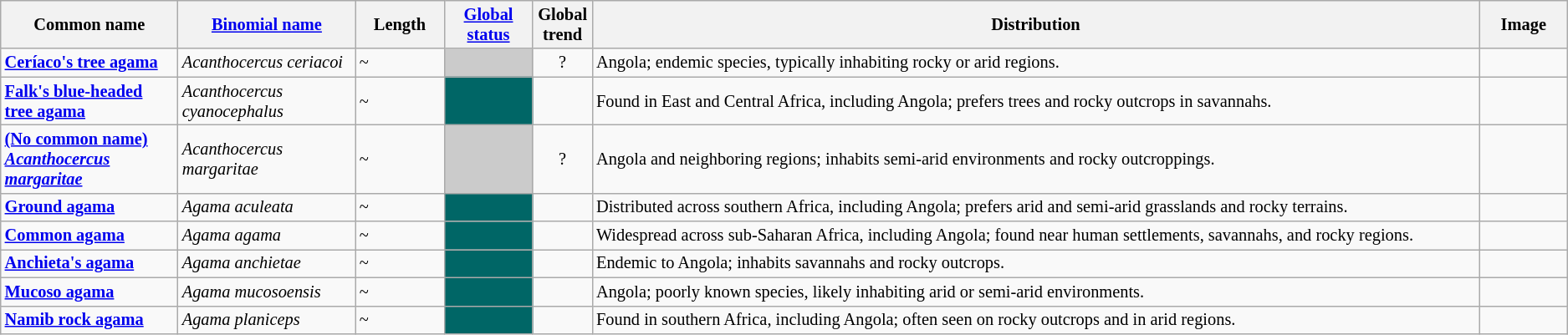<table class="wikitable sortable" style="font-size: 85%">
<tr>
<th width="10%">Common name</th>
<th width="10%"><a href='#'>Binomial name</a></th>
<th width="5%">Length</th>
<th width="5%"><a href='#'>Global status</a></th>
<th width="1%">Global trend</th>
<th width="50%" class="unsortable">Distribution</th>
<th width="5%" class="unsortable">Image</th>
</tr>
<tr>
<td><strong><a href='#'>Ceríaco's tree agama</a></strong></td>
<td><em>Acanthocercus ceriacoi</em></td>
<td>~</td>
<td align=center style="background: #cbcbcb"></td>
<td align=center>?</td>
<td>Angola; endemic species, typically inhabiting rocky or arid regions.</td>
<td></td>
</tr>
<tr>
<td><strong><a href='#'>Falk's blue-headed tree agama</a></strong></td>
<td><em>Acanthocercus cyanocephalus</em></td>
<td>~</td>
<td align=center style="background: #006666"></td>
<td align=center></td>
<td>Found in East and Central Africa, including Angola; prefers trees and rocky outcrops in savannahs.</td>
<td></td>
</tr>
<tr>
<td><strong><a href='#'>(No common name) <em>Acanthocercus margaritae</em></a></strong></td>
<td><em>Acanthocercus margaritae</em></td>
<td>~</td>
<td align=center style="background: #cbcbcb"></td>
<td align=center>?</td>
<td>Angola and neighboring regions; inhabits semi-arid environments and rocky outcroppings.</td>
<td></td>
</tr>
<tr>
<td><strong><a href='#'>Ground agama</a></strong></td>
<td><em>Agama aculeata</em></td>
<td>~</td>
<td align=center style="background: #006666"></td>
<td align=center></td>
<td>Distributed across southern Africa, including Angola; prefers arid and semi-arid grasslands and rocky terrains.</td>
<td></td>
</tr>
<tr>
<td><strong><a href='#'>Common agama</a></strong></td>
<td><em>Agama agama</em></td>
<td>~</td>
<td align=center style="background: #006666"></td>
<td align=center></td>
<td>Widespread across sub-Saharan Africa, including Angola; found near human settlements, savannahs, and rocky regions.</td>
<td></td>
</tr>
<tr>
<td><strong><a href='#'>Anchieta's agama</a></strong></td>
<td><em>Agama anchietae</em></td>
<td>~</td>
<td align=center style="background: #006666"></td>
<td align=center></td>
<td>Endemic to Angola; inhabits savannahs and rocky outcrops.</td>
<td></td>
</tr>
<tr>
<td><strong><a href='#'>Mucoso agama</a></strong></td>
<td><em>Agama mucosoensis</em></td>
<td>~</td>
<td align=center style="background: #006666"></td>
<td align=center></td>
<td>Angola; poorly known species, likely inhabiting arid or semi-arid environments.</td>
<td></td>
</tr>
<tr>
<td><strong><a href='#'>Namib rock agama</a></strong></td>
<td><em>Agama planiceps</em></td>
<td>~</td>
<td align=center style="background: #006666"></td>
<td align=center></td>
<td>Found in southern Africa, including Angola; often seen on rocky outcrops and in arid regions.</td>
<td></td>
</tr>
</table>
